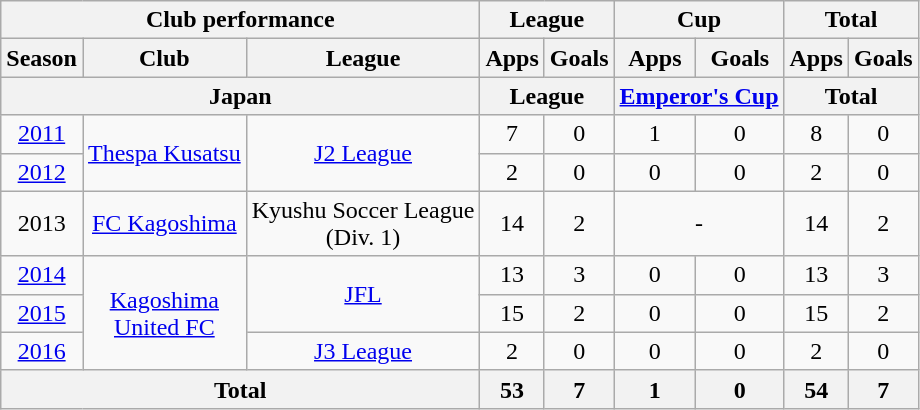<table class="wikitable" style="text-align:center;">
<tr>
<th colspan=3>Club performance</th>
<th colspan=2>League</th>
<th colspan=2>Cup</th>
<th colspan=2>Total</th>
</tr>
<tr>
<th>Season</th>
<th>Club</th>
<th>League</th>
<th>Apps</th>
<th>Goals</th>
<th>Apps</th>
<th>Goals</th>
<th>Apps</th>
<th>Goals</th>
</tr>
<tr>
<th colspan=3>Japan</th>
<th colspan=2>League</th>
<th colspan=2><a href='#'>Emperor's Cup</a></th>
<th colspan=2>Total</th>
</tr>
<tr>
<td><a href='#'>2011</a></td>
<td rowspan="2"><a href='#'>Thespa Kusatsu</a></td>
<td rowspan="2"><a href='#'>J2 League</a></td>
<td>7</td>
<td>0</td>
<td>1</td>
<td>0</td>
<td>8</td>
<td>0</td>
</tr>
<tr>
<td><a href='#'>2012</a></td>
<td>2</td>
<td>0</td>
<td>0</td>
<td>0</td>
<td>2</td>
<td>0</td>
</tr>
<tr>
<td>2013</td>
<td><a href='#'>FC Kagoshima</a></td>
<td>Kyushu Soccer League<br>(Div. 1)</td>
<td>14</td>
<td>2</td>
<td colspan="2">-</td>
<td>14</td>
<td>2</td>
</tr>
<tr>
<td><a href='#'>2014</a></td>
<td rowspan="3"><a href='#'>Kagoshima<br>United FC</a></td>
<td rowspan="2"><a href='#'>JFL</a></td>
<td>13</td>
<td>3</td>
<td>0</td>
<td>0</td>
<td>13</td>
<td>3</td>
</tr>
<tr>
<td><a href='#'>2015</a></td>
<td>15</td>
<td>2</td>
<td>0</td>
<td>0</td>
<td>15</td>
<td>2</td>
</tr>
<tr>
<td><a href='#'>2016</a></td>
<td><a href='#'>J3 League</a></td>
<td>2</td>
<td>0</td>
<td>0</td>
<td>0</td>
<td>2</td>
<td>0</td>
</tr>
<tr>
<th colspan=3>Total</th>
<th>53</th>
<th>7</th>
<th>1</th>
<th>0</th>
<th>54</th>
<th>7</th>
</tr>
</table>
